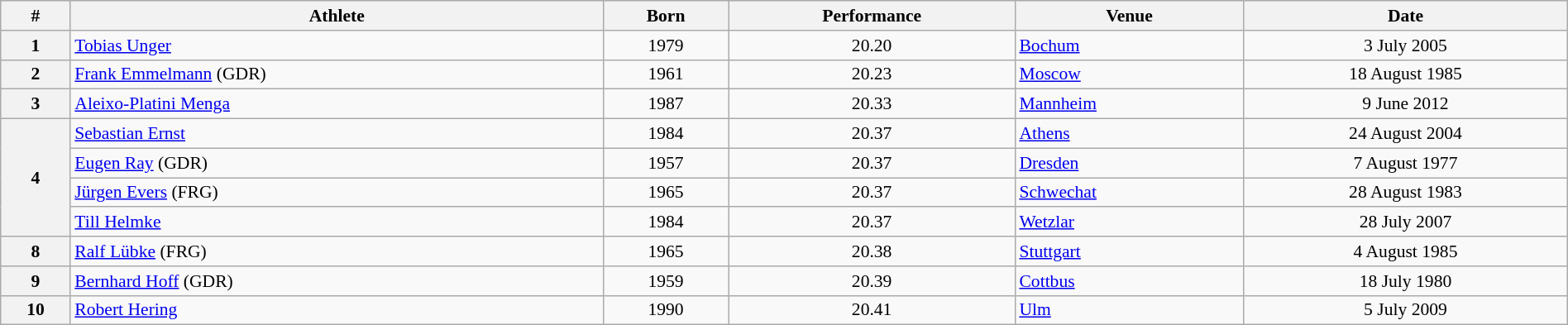<table class="wikitable" width=100% style="font-size:90%; text-align:center;">
<tr>
<th>#</th>
<th>Athlete</th>
<th>Born</th>
<th>Performance</th>
<th>Venue</th>
<th>Date</th>
</tr>
<tr>
<th>1</th>
<td align=left><a href='#'>Tobias Unger</a></td>
<td>1979</td>
<td>20.20</td>
<td align=left> <a href='#'>Bochum</a></td>
<td>3 July 2005</td>
</tr>
<tr>
<th>2</th>
<td align=left><a href='#'>Frank Emmelmann</a> (GDR)</td>
<td>1961</td>
<td>20.23</td>
<td align=left> <a href='#'>Moscow</a></td>
<td>18 August 1985</td>
</tr>
<tr>
<th>3</th>
<td align=left><a href='#'>Aleixo-Platini Menga</a></td>
<td>1987</td>
<td>20.33</td>
<td align=left> <a href='#'>Mannheim</a></td>
<td>9 June 2012</td>
</tr>
<tr>
<th rowspan=4>4</th>
<td align=left><a href='#'>Sebastian Ernst</a></td>
<td>1984</td>
<td>20.37</td>
<td align=left> <a href='#'>Athens</a></td>
<td>24 August 2004</td>
</tr>
<tr>
<td align=left><a href='#'>Eugen Ray</a> (GDR)</td>
<td>1957</td>
<td>20.37</td>
<td align=left> <a href='#'>Dresden</a></td>
<td>7 August 1977</td>
</tr>
<tr>
<td align=left><a href='#'>Jürgen Evers</a> (FRG)</td>
<td>1965</td>
<td>20.37</td>
<td align=left> <a href='#'>Schwechat</a></td>
<td>28 August 1983</td>
</tr>
<tr>
<td align=left><a href='#'>Till Helmke</a></td>
<td>1984</td>
<td>20.37</td>
<td align=left> <a href='#'>Wetzlar</a></td>
<td>28 July 2007</td>
</tr>
<tr>
<th>8</th>
<td align=left><a href='#'>Ralf Lübke</a> (FRG)</td>
<td>1965</td>
<td>20.38</td>
<td align=left> <a href='#'>Stuttgart</a></td>
<td>4 August 1985</td>
</tr>
<tr>
<th>9</th>
<td align=left><a href='#'>Bernhard Hoff</a> (GDR)</td>
<td>1959</td>
<td>20.39</td>
<td align=left> <a href='#'>Cottbus</a></td>
<td>18 July 1980</td>
</tr>
<tr>
<th>10</th>
<td align=left><a href='#'>Robert Hering</a></td>
<td>1990</td>
<td>20.41</td>
<td align=left> <a href='#'>Ulm</a></td>
<td>5 July 2009</td>
</tr>
</table>
